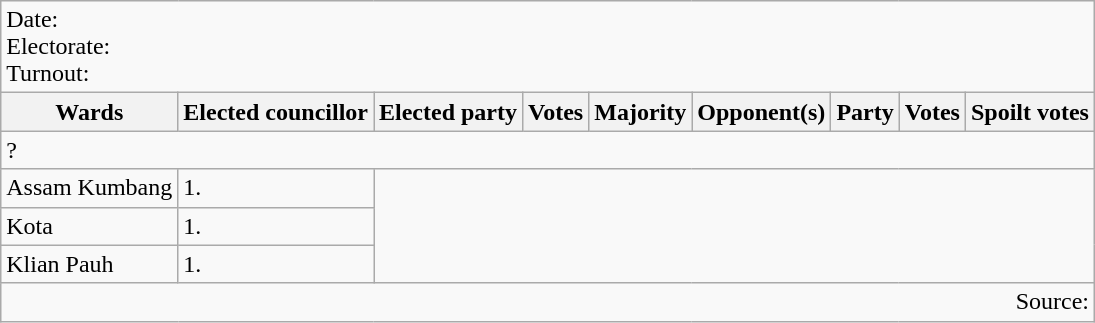<table class=wikitable>
<tr>
<td colspan=9>Date: <br>Electorate: <br>Turnout:</td>
</tr>
<tr>
<th>Wards</th>
<th>Elected councillor</th>
<th>Elected party</th>
<th>Votes</th>
<th>Majority</th>
<th>Opponent(s)</th>
<th>Party</th>
<th>Votes</th>
<th>Spoilt votes</th>
</tr>
<tr>
<td colspan=9>? </td>
</tr>
<tr>
<td>Assam Kumbang</td>
<td>1.</td>
</tr>
<tr>
<td>Kota</td>
<td>1.</td>
</tr>
<tr>
<td>Klian Pauh</td>
<td>1.</td>
</tr>
<tr>
<td colspan=9 align=right>Source:</td>
</tr>
</table>
